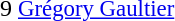<table cellspacing=0 cellpadding=0>
<tr>
<td><div>9 </div></td>
<td style="font-size: 95%"> <a href='#'>Grégory Gaultier</a></td>
</tr>
</table>
